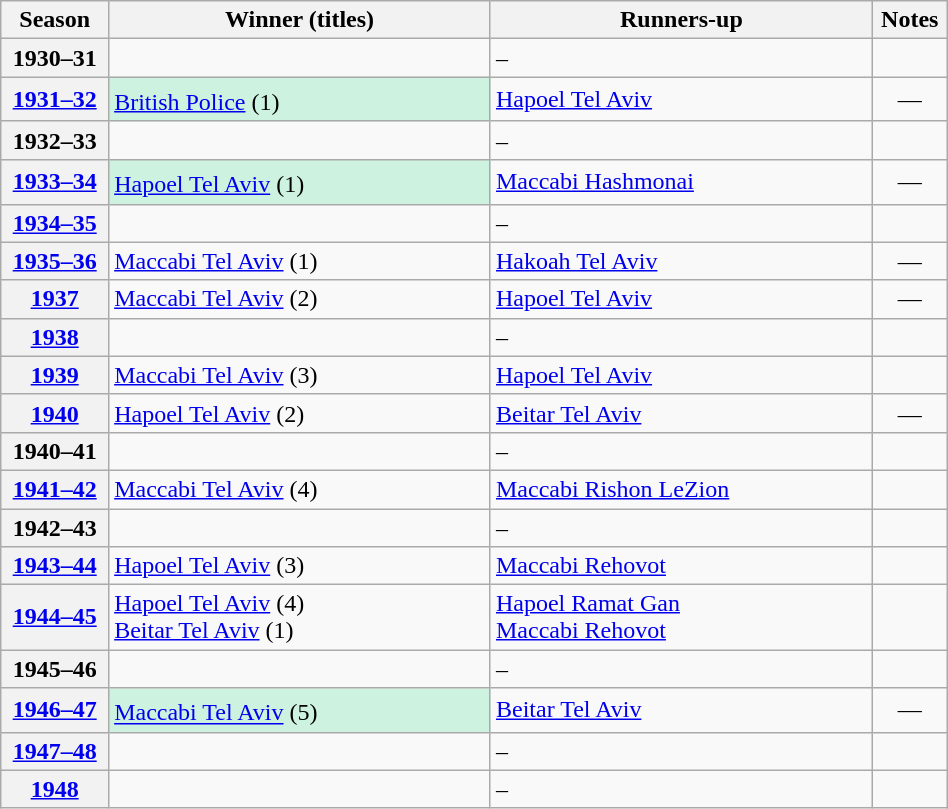<table class="wikitable sortable plainrowheaders" style="width:50%;">
<tr>
<th style="width:8%;">Season</th>
<th style="width:30%;">Winner (titles)</th>
<th style="width:30%;">Runners-up</th>
<th style="width:2%;">Notes</th>
</tr>
<tr>
<th>1930–31</th>
<td></td>
<td>–</td>
<td align=center></td>
</tr>
<tr>
<th><a href='#'>1931–32</a></th>
<td bgcolor=CEF2E0><a href='#'>British Police</a> (1)<sup></sup></td>
<td><a href='#'>Hapoel Tel Aviv</a></td>
<td align=center>—</td>
</tr>
<tr>
<th>1932–33</th>
<td></td>
<td>–</td>
<td align=center></td>
</tr>
<tr>
<th><a href='#'>1933–34</a></th>
<td bgcolor=CEF2E0><a href='#'>Hapoel Tel Aviv</a> (1)<sup></sup></td>
<td><a href='#'>Maccabi Hashmonai</a></td>
<td align=center>—</td>
</tr>
<tr>
<th><a href='#'>1934–35</a></th>
<td></td>
<td>–</td>
<td align=center></td>
</tr>
<tr>
<th><a href='#'>1935–36</a></th>
<td><a href='#'>Maccabi Tel Aviv</a> (1)</td>
<td><a href='#'>Hakoah Tel Aviv</a></td>
<td align=center>—</td>
</tr>
<tr>
<th><a href='#'>1937</a></th>
<td><a href='#'>Maccabi Tel Aviv</a> (2)</td>
<td><a href='#'>Hapoel Tel Aviv</a></td>
<td align=center>—</td>
</tr>
<tr>
<th><a href='#'>1938</a></th>
<td></td>
<td>–</td>
<td align=center></td>
</tr>
<tr>
<th><a href='#'>1939</a></th>
<td><a href='#'>Maccabi Tel Aviv</a> (3)</td>
<td><a href='#'>Hapoel Tel Aviv</a></td>
<td align=center></td>
</tr>
<tr>
<th><a href='#'>1940</a></th>
<td><a href='#'>Hapoel Tel Aviv</a> (2)</td>
<td><a href='#'>Beitar Tel Aviv</a></td>
<td align=center>—</td>
</tr>
<tr>
<th>1940–41</th>
<td></td>
<td>–</td>
<td align=center></td>
</tr>
<tr>
<th><a href='#'>1941–42</a></th>
<td><a href='#'>Maccabi Tel Aviv</a> (4)</td>
<td><a href='#'>Maccabi Rishon LeZion</a></td>
<td align=center></td>
</tr>
<tr>
<th>1942–43</th>
<td></td>
<td>–</td>
<td align=center></td>
</tr>
<tr>
<th><a href='#'>1943–44</a></th>
<td><a href='#'>Hapoel Tel Aviv</a> (3)</td>
<td><a href='#'>Maccabi Rehovot</a></td>
<td align=center></td>
</tr>
<tr>
<th><a href='#'>1944–45</a></th>
<td><a href='#'>Hapoel Tel Aviv</a> (4)<br><a href='#'>Beitar Tel Aviv</a> (1)</td>
<td><a href='#'>Hapoel Ramat Gan</a><br><a href='#'>Maccabi Rehovot</a></td>
<td align=center></td>
</tr>
<tr>
<th>1945–46</th>
<td></td>
<td>–</td>
<td align=center></td>
</tr>
<tr>
<th><a href='#'>1946–47</a></th>
<td bgcolor=CEF2E0><a href='#'>Maccabi Tel Aviv</a> (5)<sup></sup></td>
<td><a href='#'>Beitar Tel Aviv</a></td>
<td align=center>—</td>
</tr>
<tr>
<th><a href='#'>1947–48</a></th>
<td></td>
<td>–</td>
<td align=center></td>
</tr>
<tr>
<th><a href='#'>1948</a></th>
<td></td>
<td>–</td>
<td align=center></td>
</tr>
</table>
